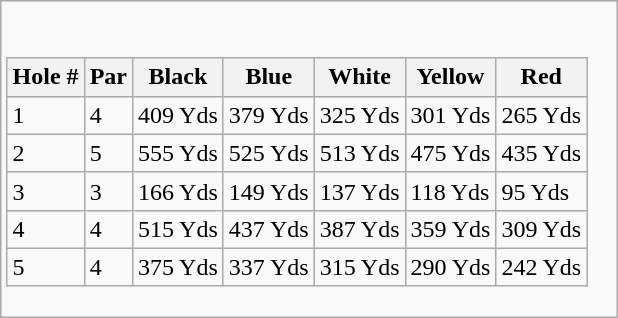<table class="wikitable" border="1">
<tr>
<td><br><table class="wikitable" border="1">
<tr>
<th>Hole #</th>
<th>Par</th>
<th>Black</th>
<th>Blue</th>
<th>White</th>
<th>Yellow</th>
<th>Red</th>
</tr>
<tr>
<td>1</td>
<td>4</td>
<td>409 Yds</td>
<td>379 Yds</td>
<td>325 Yds</td>
<td>301 Yds</td>
<td>265 Yds</td>
</tr>
<tr>
<td>2</td>
<td>5</td>
<td>555 Yds</td>
<td>525 Yds</td>
<td>513 Yds</td>
<td>475 Yds</td>
<td>435 Yds</td>
</tr>
<tr>
<td>3</td>
<td>3</td>
<td>166 Yds</td>
<td>149 Yds</td>
<td>137 Yds</td>
<td>118 Yds</td>
<td>95 Yds</td>
</tr>
<tr>
<td>4</td>
<td>4</td>
<td>515 Yds</td>
<td>437 Yds</td>
<td>387 Yds</td>
<td>359 Yds</td>
<td>309 Yds</td>
</tr>
<tr>
<td>5</td>
<td>4</td>
<td>375 Yds</td>
<td>337 Yds</td>
<td>315 Yds</td>
<td>290 Yds</td>
<td>242 Yds</td>
</tr>
</table>
</td>
</tr>
</table>
